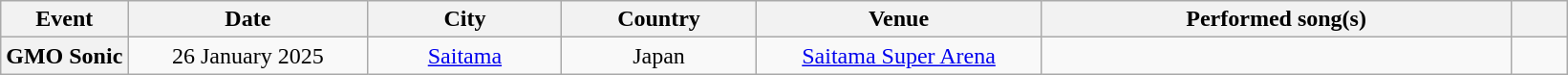<table class="wikitable plainrowheaders" style="text-align:center">
<tr>
<th scope="col">Event</th>
<th scope="col" style="width:10em">Date</th>
<th scope="col" style="width:8em">City</th>
<th scope="col" style="width:8em">Country</th>
<th scope="col" style="width:12em">Venue</th>
<th scope="col" style="width:20em">Performed song(s)</th>
<th scope="col" style="width:2em"></th>
</tr>
<tr>
<th scope="row">GMO Sonic</th>
<td>26 January 2025</td>
<td><a href='#'>Saitama</a></td>
<td>Japan</td>
<td><a href='#'>Saitama Super Arena</a></td>
<td></td>
<td></td>
</tr>
</table>
